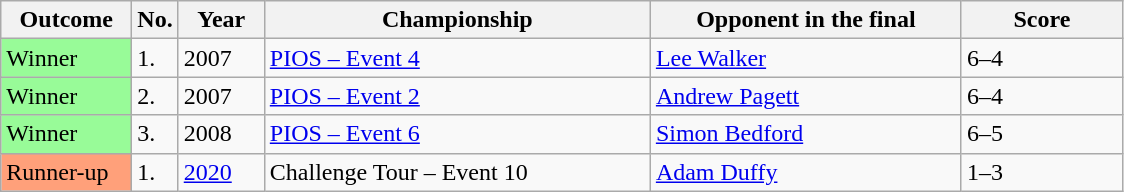<table class="sortable wikitable">
<tr>
<th width="80">Outcome</th>
<th width="20">No.</th>
<th width="50">Year</th>
<th width="250">Championship</th>
<th width="200">Opponent in the final</th>
<th width="100">Score</th>
</tr>
<tr>
<td style="background:#98FB98">Winner</td>
<td>1.</td>
<td>2007</td>
<td><a href='#'>PIOS – Event 4</a></td>
<td> <a href='#'>Lee Walker</a></td>
<td>6–4</td>
</tr>
<tr>
<td style="background:#98FB98">Winner</td>
<td>2.</td>
<td>2007</td>
<td><a href='#'>PIOS – Event 2</a></td>
<td> <a href='#'>Andrew Pagett</a></td>
<td>6–4</td>
</tr>
<tr>
<td style="background:#98FB98">Winner</td>
<td>3.</td>
<td>2008</td>
<td><a href='#'>PIOS – Event 6</a></td>
<td> <a href='#'>Simon Bedford</a></td>
<td>6–5</td>
</tr>
<tr>
<td style="background:#ffa07a;">Runner-up</td>
<td>1.</td>
<td><a href='#'>2020</a></td>
<td>Challenge Tour – Event 10</td>
<td> <a href='#'>Adam Duffy</a></td>
<td>1–3</td>
</tr>
</table>
